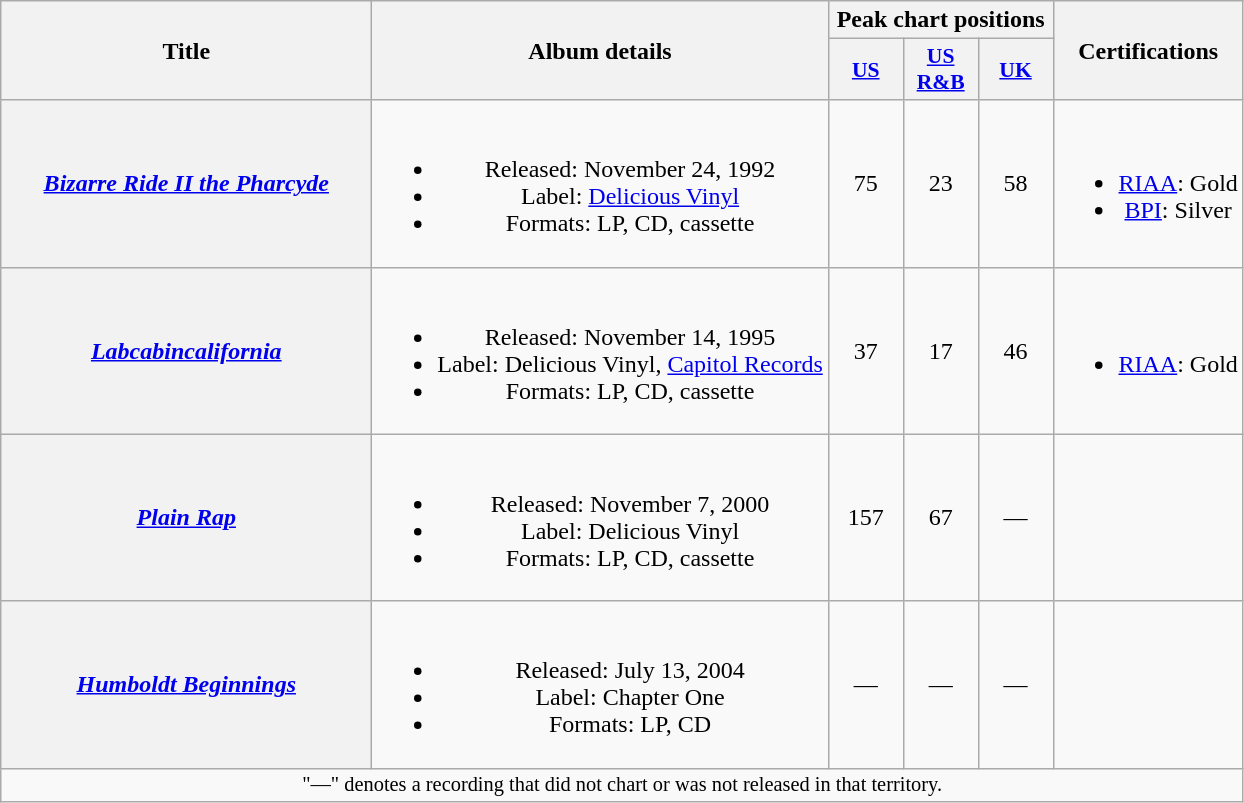<table class="wikitable plainrowheaders" style="text-align:center;">
<tr>
<th scope="col" rowspan="2" style="width:15em;">Title</th>
<th scope="col" rowspan="2">Album details</th>
<th scope="col" colspan="3">Peak chart positions</th>
<th scope="col" rowspan="2">Certifications</th>
</tr>
<tr>
<th scope="col" style="width:3em;font-size:90%;"><a href='#'>US</a><br></th>
<th scope="col" style="width:3em;font-size:90%;"><a href='#'>US<br>R&B</a><br></th>
<th scope="col" style="width:3em;font-size:90%;"><a href='#'>UK</a><br></th>
</tr>
<tr>
<th scope="row"><em><a href='#'>Bizarre Ride II the Pharcyde</a></em></th>
<td><br><ul><li>Released: November 24, 1992</li><li>Label: <a href='#'>Delicious Vinyl</a></li><li>Formats: LP, CD, cassette</li></ul></td>
<td>75</td>
<td>23</td>
<td>58</td>
<td><br><ul><li><a href='#'>RIAA</a>: Gold</li><li><a href='#'>BPI</a>: Silver</li></ul></td>
</tr>
<tr>
<th scope="row"><em><a href='#'>Labcabincalifornia</a></em></th>
<td><br><ul><li>Released: November 14, 1995</li><li>Label: Delicious Vinyl, <a href='#'>Capitol Records</a></li><li>Formats: LP, CD, cassette</li></ul></td>
<td>37</td>
<td>17</td>
<td>46</td>
<td><br><ul><li><a href='#'>RIAA</a>: Gold</li></ul></td>
</tr>
<tr>
<th scope="row"><em><a href='#'>Plain Rap</a></em></th>
<td><br><ul><li>Released: November 7, 2000</li><li>Label: Delicious Vinyl</li><li>Formats: LP, CD, cassette</li></ul></td>
<td>157</td>
<td>67</td>
<td>—</td>
<td></td>
</tr>
<tr>
<th scope="row"><em><a href='#'>Humboldt Beginnings</a></em></th>
<td><br><ul><li>Released: July 13, 2004</li><li>Label: Chapter One</li><li>Formats: LP, CD</li></ul></td>
<td>—</td>
<td>—</td>
<td>—</td>
<td></td>
</tr>
<tr>
<td colspan="7" style="font-size:85%">"—" denotes a recording that did not chart or was not released in that territory.</td>
</tr>
</table>
